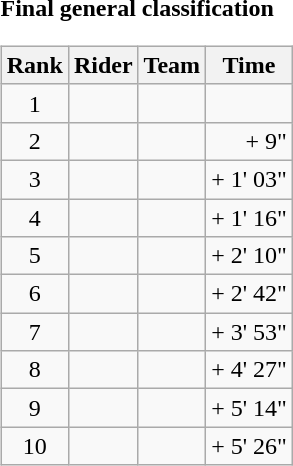<table>
<tr>
<td><strong>Final general classification</strong><br><table class="wikitable">
<tr>
<th scope="col">Rank</th>
<th scope="col">Rider</th>
<th scope="col">Team</th>
<th scope="col">Time</th>
</tr>
<tr>
<td style="text-align:center;">1</td>
<td></td>
<td></td>
<td style="text-align:right;"></td>
</tr>
<tr>
<td style="text-align:center;">2</td>
<td></td>
<td></td>
<td style="text-align:right;">+ 9"</td>
</tr>
<tr>
<td style="text-align:center;">3</td>
<td></td>
<td></td>
<td style="text-align:right;">+ 1' 03"</td>
</tr>
<tr>
<td style="text-align:center;">4</td>
<td></td>
<td></td>
<td style="text-align:right;">+ 1' 16"</td>
</tr>
<tr>
<td style="text-align:center;">5</td>
<td></td>
<td></td>
<td style="text-align:right;">+ 2' 10"</td>
</tr>
<tr>
<td style="text-align:center;">6</td>
<td></td>
<td></td>
<td style="text-align:right;">+ 2' 42"</td>
</tr>
<tr>
<td style="text-align:center;">7</td>
<td></td>
<td></td>
<td style="text-align:right;">+ 3' 53"</td>
</tr>
<tr>
<td style="text-align:center;">8</td>
<td></td>
<td></td>
<td style="text-align:right;">+ 4' 27"</td>
</tr>
<tr>
<td style="text-align:center;">9</td>
<td></td>
<td></td>
<td style="text-align:right;">+ 5' 14"</td>
</tr>
<tr>
<td style="text-align:center;">10</td>
<td></td>
<td></td>
<td style="text-align:right;">+ 5' 26"</td>
</tr>
</table>
</td>
</tr>
</table>
